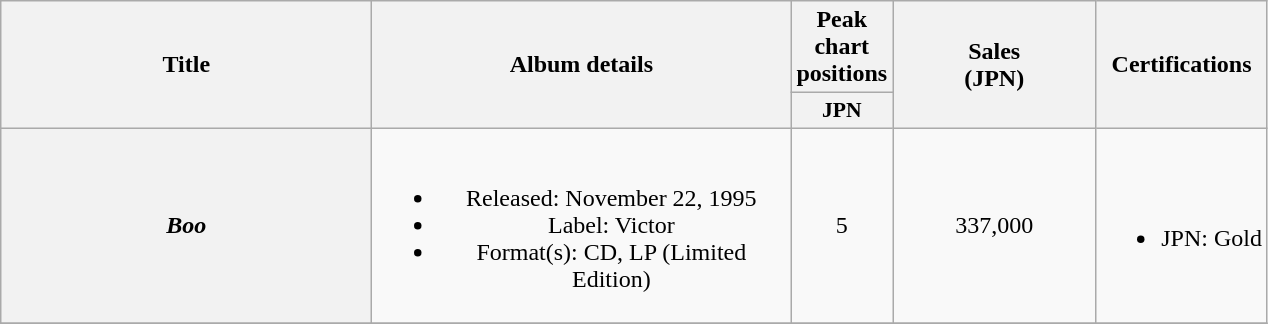<table class="wikitable plainrowheaders" style="text-align:center;" border="1">
<tr>
<th scope="col" rowspan="2" style="width:15em;">Title</th>
<th scope="col" rowspan="2" style="width:17em;">Album details</th>
<th colspan="1">Peak chart positions</th>
<th scope="col" rowspan="2" style="width:8em;">Sales<br>(JPN)<br></th>
<th scope="col" rowspan="2">Certifications</th>
</tr>
<tr>
<th style="width:3em;font-size:90%">JPN<br></th>
</tr>
<tr>
<th scope="row"><em>Boo</em></th>
<td><br><ul><li>Released: November 22, 1995</li><li>Label: Victor</li><li>Format(s): CD, LP (Limited Edition)</li></ul></td>
<td>5</td>
<td>337,000</td>
<td><br><ul><li>JPN: Gold</li></ul></td>
</tr>
<tr>
</tr>
</table>
